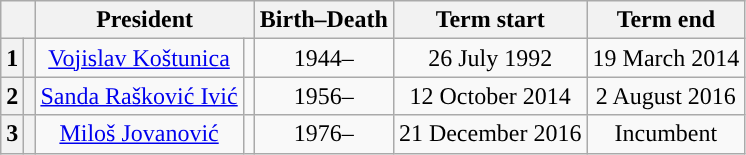<table class="wikitable" style="text-align:center">
<tr>
<th colspan="2"></th>
<th colspan="2">President</th>
<th>Birth–Death</th>
<th>Term start</th>
<th>Term end</th>
</tr>
<tr>
<th>1</th>
<th style="background:"></th>
<td><a href='#'>Vojislav Koštunica</a></td>
<td></td>
<td>1944–</td>
<td>26 July 1992</td>
<td>19 March 2014</td>
</tr>
<tr>
<th>2</th>
<th style="background:"></th>
<td><a href='#'>Sanda Rašković Ivić</a></td>
<td></td>
<td>1956–</td>
<td>12 October 2014</td>
<td>2 August 2016</td>
</tr>
<tr>
<th>3</th>
<th style="background:"></th>
<td><a href='#'>Miloš Jovanović</a></td>
<td></td>
<td>1976–</td>
<td>21 December 2016</td>
<td>Incumbent</td>
</tr>
</table>
